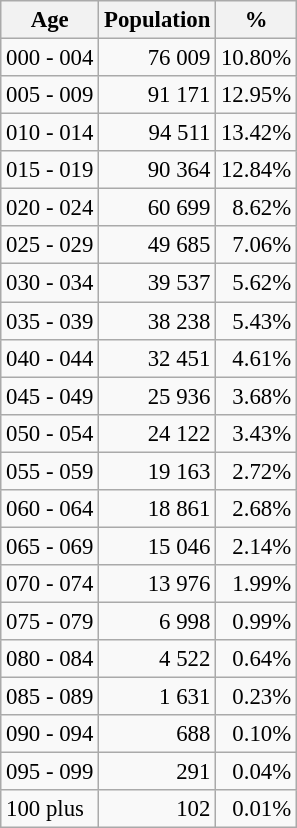<table class="wikitable" style="font-size: 95%; text-align: right">
<tr>
<th>Age</th>
<th>Population</th>
<th>%</th>
</tr>
<tr>
<td align=left>000 - 004</td>
<td>76 009</td>
<td>10.80%</td>
</tr>
<tr>
<td align=left>005 - 009</td>
<td>91 171</td>
<td>12.95%</td>
</tr>
<tr>
<td align=left>010 - 014</td>
<td>94 511</td>
<td>13.42%</td>
</tr>
<tr>
<td align=left>015 - 019</td>
<td>90 364</td>
<td>12.84%</td>
</tr>
<tr>
<td align=left>020 - 024</td>
<td>60 699</td>
<td>8.62%</td>
</tr>
<tr>
<td align=left>025 - 029</td>
<td>49 685</td>
<td>7.06%</td>
</tr>
<tr>
<td align=left>030 - 034</td>
<td>39 537</td>
<td>5.62%</td>
</tr>
<tr>
<td align=left>035 - 039</td>
<td>38 238</td>
<td>5.43%</td>
</tr>
<tr>
<td align=left>040 - 044</td>
<td>32 451</td>
<td>4.61%</td>
</tr>
<tr>
<td align=left>045 - 049</td>
<td>25 936</td>
<td>3.68%</td>
</tr>
<tr>
<td align=left>050 - 054</td>
<td>24 122</td>
<td>3.43%</td>
</tr>
<tr>
<td align=left>055 - 059</td>
<td>19 163</td>
<td>2.72%</td>
</tr>
<tr>
<td align=left>060 - 064</td>
<td>18 861</td>
<td>2.68%</td>
</tr>
<tr>
<td align=left>065 - 069</td>
<td>15 046</td>
<td>2.14%</td>
</tr>
<tr>
<td align=left>070 - 074</td>
<td>13 976</td>
<td>1.99%</td>
</tr>
<tr>
<td align=left>075 - 079</td>
<td>6 998</td>
<td>0.99%</td>
</tr>
<tr>
<td align=left>080 - 084</td>
<td>4 522</td>
<td>0.64%</td>
</tr>
<tr>
<td align=left>085 - 089</td>
<td>1 631</td>
<td>0.23%</td>
</tr>
<tr>
<td align=left>090 - 094</td>
<td>688</td>
<td>0.10%</td>
</tr>
<tr>
<td align=left>095 - 099</td>
<td>291</td>
<td>0.04%</td>
</tr>
<tr>
<td align=left>100 plus</td>
<td>102</td>
<td>0.01%</td>
</tr>
</table>
